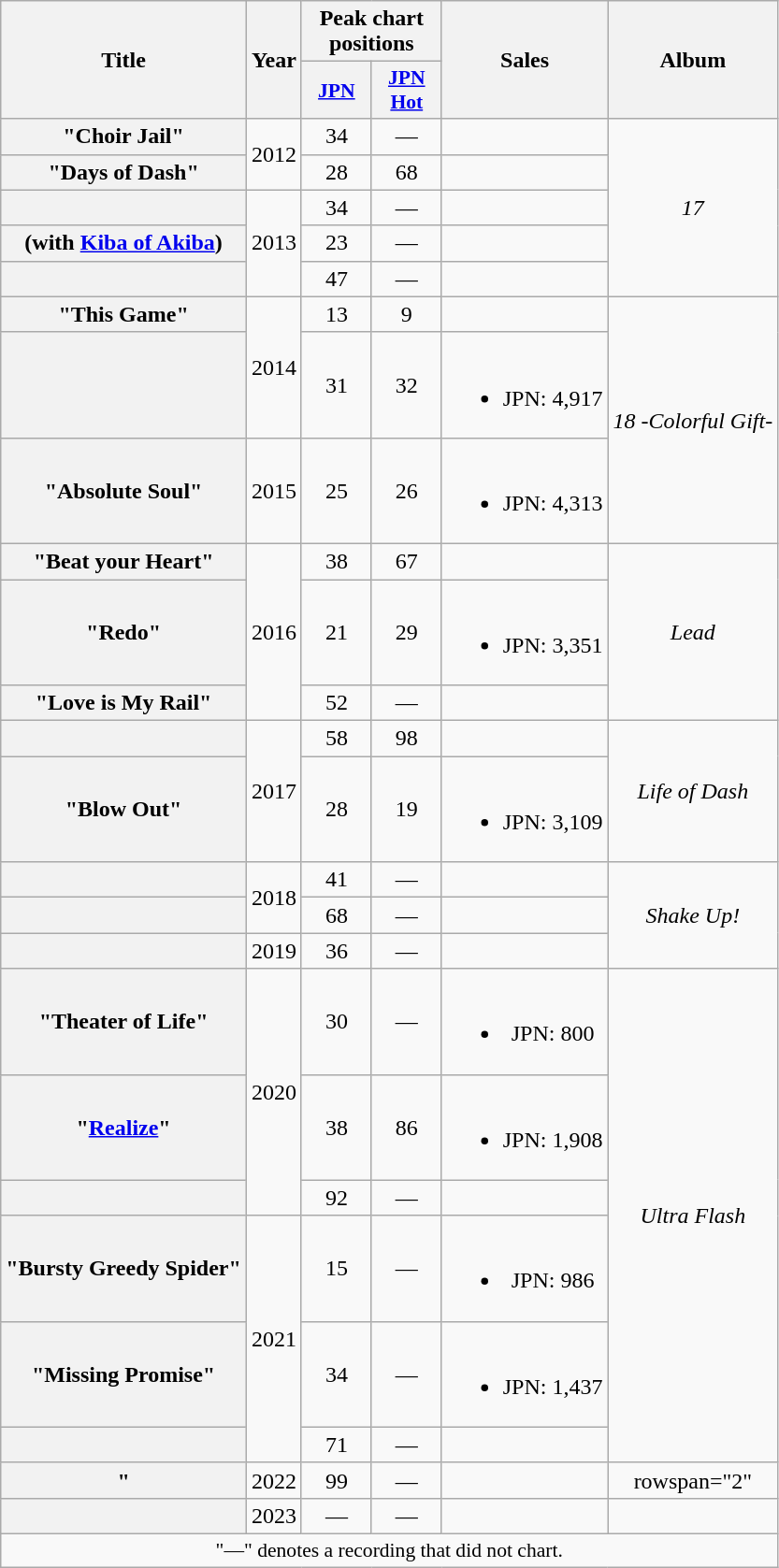<table class="wikitable plainrowheaders" style="text-align:center;">
<tr>
<th scope="col" rowspan="2">Title</th>
<th scope="col" rowspan="2">Year</th>
<th scope="col" colspan="2">Peak chart<br>positions</th>
<th scope="col" rowspan="2">Sales</th>
<th scope="col" rowspan="2">Album</th>
</tr>
<tr>
<th scope="col" style="width:3em;font-size:90%;"><a href='#'>JPN</a><br></th>
<th scope="col" style="width:3em;font-size:90%;"><a href='#'>JPN<br>Hot</a><br></th>
</tr>
<tr>
<th scope="row">"Choir Jail"</th>
<td rowspan="2">2012</td>
<td>34</td>
<td>—</td>
<td></td>
<td rowspan="5"><em>17</em></td>
</tr>
<tr>
<th scope="row">"Days of Dash"</th>
<td>28</td>
<td>68</td>
<td></td>
</tr>
<tr>
<th scope="row"></th>
<td rowspan="3">2013</td>
<td>34</td>
<td>—</td>
<td></td>
</tr>
<tr>
<th scope="row"> (with <a href='#'>Kiba of Akiba</a>)</th>
<td>23</td>
<td>—</td>
<td></td>
</tr>
<tr>
<th scope="row"></th>
<td>47</td>
<td>—</td>
<td></td>
</tr>
<tr>
<th scope="row">"This Game"</th>
<td rowspan="2">2014</td>
<td>13</td>
<td>9</td>
<td></td>
<td rowspan="3"><em>18 -Colorful Gift-</em></td>
</tr>
<tr>
<th scope="row"></th>
<td>31</td>
<td>32</td>
<td><br><ul><li>JPN: 4,917</li></ul></td>
</tr>
<tr>
<th scope="row">"Absolute Soul"</th>
<td>2015</td>
<td>25</td>
<td>26</td>
<td><br><ul><li>JPN: 4,313</li></ul></td>
</tr>
<tr>
<th scope="row">"Beat your Heart"</th>
<td rowspan="3">2016</td>
<td>38</td>
<td>67</td>
<td></td>
<td rowspan="3"><em>Lead</em></td>
</tr>
<tr>
<th scope="row">"Redo"</th>
<td>21</td>
<td>29</td>
<td><br><ul><li>JPN: 3,351</li></ul></td>
</tr>
<tr>
<th scope="row">"Love is My Rail"</th>
<td>52</td>
<td>—</td>
<td></td>
</tr>
<tr>
<th scope="row"></th>
<td rowspan="2">2017</td>
<td>58</td>
<td>98</td>
<td></td>
<td rowspan="2"><em>Life of Dash</em></td>
</tr>
<tr>
<th scope="row">"Blow Out"</th>
<td>28</td>
<td>19</td>
<td><br><ul><li>JPN: 3,109</li></ul></td>
</tr>
<tr>
<th scope="row"></th>
<td rowspan="2">2018</td>
<td>41</td>
<td>—</td>
<td></td>
<td rowspan="3"><em>Shake Up!</em></td>
</tr>
<tr>
<th scope="row"></th>
<td>68</td>
<td>—</td>
<td></td>
</tr>
<tr>
<th scope="row"></th>
<td>2019</td>
<td>36</td>
<td>—</td>
<td></td>
</tr>
<tr>
<th scope="row">"Theater of Life"</th>
<td rowspan="3">2020</td>
<td>30</td>
<td>—</td>
<td><br><ul><li>JPN: 800</li></ul></td>
<td rowspan="6"><em>Ultra Flash</em></td>
</tr>
<tr>
<th scope="row">"<a href='#'>Realize</a>"</th>
<td>38</td>
<td>86</td>
<td><br><ul><li>JPN: 1,908</li></ul></td>
</tr>
<tr>
<th scope="row"></th>
<td>92</td>
<td>—</td>
<td></td>
</tr>
<tr>
<th scope="row">"Bursty Greedy Spider"</th>
<td rowspan="3">2021</td>
<td>15</td>
<td>—</td>
<td><br><ul><li>JPN: 986</li></ul></td>
</tr>
<tr>
<th scope="row">"Missing Promise"</th>
<td>34</td>
<td>—</td>
<td><br><ul><li>JPN: 1,437</li></ul></td>
</tr>
<tr>
<th scope="row"></th>
<td>71</td>
<td>—</td>
<td></td>
</tr>
<tr>
<th scope="row">"</th>
<td>2022</td>
<td>99</td>
<td>—</td>
<td></td>
<td>rowspan="2" </td>
</tr>
<tr>
<th scope="row"></th>
<td>2023</td>
<td>—</td>
<td>—</td>
<td></td>
</tr>
<tr>
<td colspan="6" style="font-size:90%">"—" denotes a recording that did not chart.</td>
</tr>
</table>
